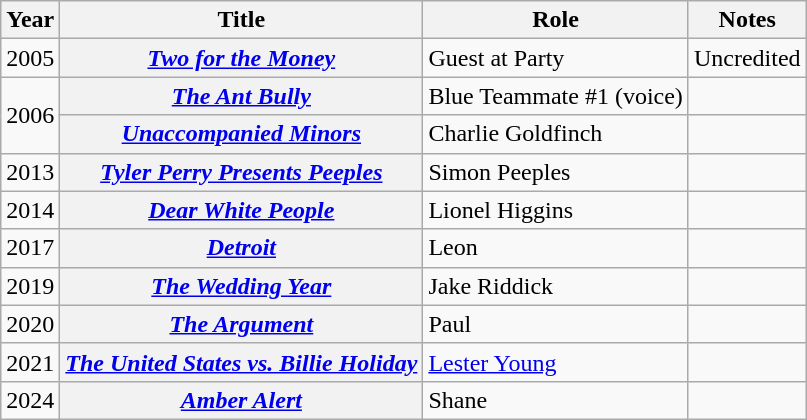<table class="wikitable plainrowheaders sortable">
<tr>
<th scope="col">Year</th>
<th scope="col">Title</th>
<th scope="col">Role</th>
<th scope="col" class="unsortable">Notes</th>
</tr>
<tr>
<td>2005</td>
<th scope="row"><em><a href='#'>Two for the Money</a></em></th>
<td>Guest at Party</td>
<td>Uncredited</td>
</tr>
<tr>
<td rowspan=2>2006</td>
<th scope="row"><em><a href='#'>The Ant Bully</a></em></th>
<td>Blue Teammate #1 (voice)</td>
<td></td>
</tr>
<tr>
<th scope="row"><em><a href='#'>Unaccompanied Minors</a></em></th>
<td>Charlie Goldfinch</td>
<td></td>
</tr>
<tr>
<td>2013</td>
<th scope="row"><em><a href='#'>Tyler Perry Presents Peeples</a></em></th>
<td>Simon Peeples</td>
<td></td>
</tr>
<tr>
<td>2014</td>
<th scope="row"><em><a href='#'>Dear White People</a></em></th>
<td>Lionel Higgins</td>
<td></td>
</tr>
<tr>
<td>2017</td>
<th scope="row"><em><a href='#'>Detroit</a></em></th>
<td>Leon</td>
<td></td>
</tr>
<tr>
<td>2019</td>
<th scope="row"><em><a href='#'>The Wedding Year</a></em></th>
<td>Jake Riddick</td>
<td></td>
</tr>
<tr>
<td>2020</td>
<th scope="row"><em><a href='#'>The Argument</a></em></th>
<td>Paul</td>
<td></td>
</tr>
<tr>
<td>2021</td>
<th scope="row"><em><a href='#'>The United States vs. Billie Holiday</a></em></th>
<td><a href='#'>Lester Young</a></td>
<td></td>
</tr>
<tr>
<td>2024</td>
<th scope="row"><em><a href='#'>Amber Alert</a></em></th>
<td>Shane</td>
<td></td>
</tr>
</table>
